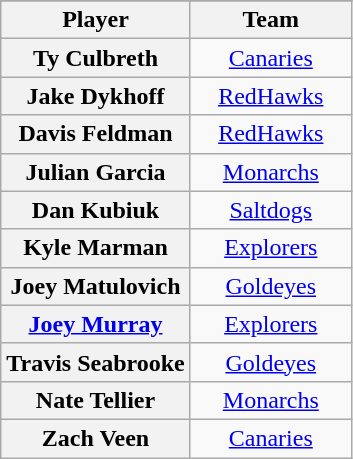<table class="wikitable sortable plainrowheaders" style="text-align:center;">
<tr>
</tr>
<tr>
<th scope="col">Player</th>
<th scope="col" style="width:100px;">Team</th>
</tr>
<tr>
<th scope="row" style="text-align:center">Ty Culbreth</th>
<td><a href='#'>Canaries</a></td>
</tr>
<tr>
<th scope="row" style="text-align:center">Jake Dykhoff</th>
<td><a href='#'>RedHawks</a></td>
</tr>
<tr>
<th scope="row" style="text-align:center">Davis Feldman</th>
<td><a href='#'>RedHawks</a></td>
</tr>
<tr>
<th scope="row" style="text-align:center">Julian Garcia</th>
<td><a href='#'>Monarchs</a></td>
</tr>
<tr>
<th scope="row" style="text-align:center">Dan Kubiuk</th>
<td><a href='#'>Saltdogs</a></td>
</tr>
<tr>
<th scope="row" style="text-align:center">Kyle Marman</th>
<td><a href='#'>Explorers</a></td>
</tr>
<tr>
<th scope="row" style="text-align:center">Joey Matulovich</th>
<td><a href='#'>Goldeyes</a></td>
</tr>
<tr>
<th scope="row" style="text-align:center"><a href='#'>Joey Murray</a></th>
<td><a href='#'>Explorers</a></td>
</tr>
<tr>
<th scope="row" style="text-align:center">Travis Seabrooke</th>
<td><a href='#'>Goldeyes</a></td>
</tr>
<tr>
<th scope="row" style="text-align:center">Nate Tellier</th>
<td><a href='#'>Monarchs</a></td>
</tr>
<tr>
<th scope="row" style="text-align:center">Zach Veen</th>
<td><a href='#'>Canaries</a></td>
</tr>
</table>
